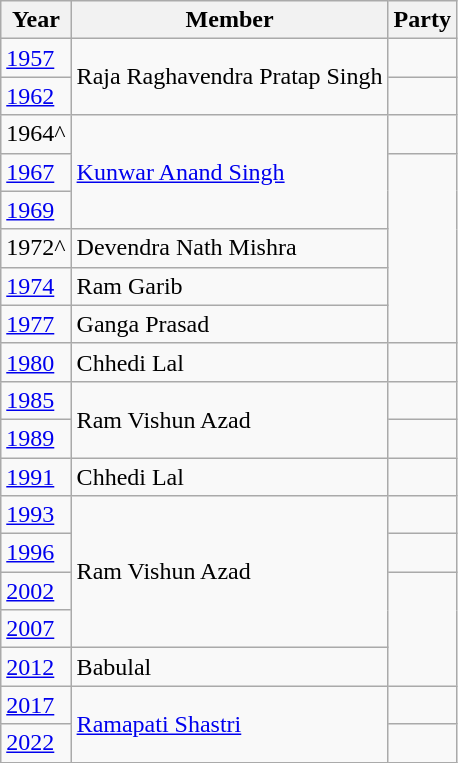<table class="wikitable">
<tr>
<th>Year</th>
<th>Member</th>
<th colspan="2">Party</th>
</tr>
<tr>
<td><a href='#'>1957</a></td>
<td rowspan="2">Raja Raghavendra Pratap Singh</td>
<td></td>
</tr>
<tr>
<td><a href='#'>1962</a></td>
<td></td>
</tr>
<tr>
<td>1964^</td>
<td rowspan="3"><a href='#'>Kunwar Anand Singh</a></td>
<td></td>
</tr>
<tr>
<td><a href='#'>1967</a></td>
</tr>
<tr>
<td><a href='#'>1969</a></td>
</tr>
<tr>
<td>1972^</td>
<td>Devendra Nath Mishra</td>
</tr>
<tr>
<td><a href='#'>1974</a></td>
<td>Ram Garib</td>
</tr>
<tr>
<td><a href='#'>1977</a></td>
<td>Ganga Prasad</td>
</tr>
<tr>
<td><a href='#'>1980</a></td>
<td>Chhedi Lal</td>
<td></td>
</tr>
<tr>
<td><a href='#'>1985</a></td>
<td rowspan="2">Ram Vishun Azad</td>
<td></td>
</tr>
<tr>
<td><a href='#'>1989</a></td>
</tr>
<tr>
<td><a href='#'>1991</a></td>
<td>Chhedi Lal</td>
<td></td>
</tr>
<tr>
<td><a href='#'>1993</a></td>
<td rowspan="4">Ram Vishun Azad</td>
<td></td>
</tr>
<tr>
<td><a href='#'>1996</a></td>
<td></td>
</tr>
<tr>
<td><a href='#'>2002</a></td>
</tr>
<tr>
<td><a href='#'>2007</a></td>
</tr>
<tr>
<td><a href='#'>2012</a></td>
<td>Babulal</td>
</tr>
<tr>
<td><a href='#'>2017</a></td>
<td rowspan="2"><a href='#'>Ramapati Shastri</a></td>
<td></td>
</tr>
<tr>
<td><a href='#'>2022</a></td>
</tr>
<tr>
</tr>
</table>
